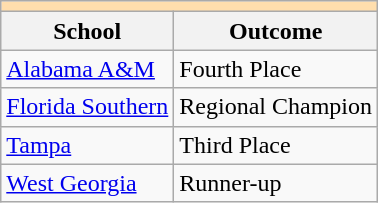<table class="wikitable" style="float:left; margin-right:1em;">
<tr>
<th colspan="3" style="background:#ffdead;"></th>
</tr>
<tr>
<th>School</th>
<th>Outcome</th>
</tr>
<tr>
<td><a href='#'>Alabama A&M</a></td>
<td>Fourth Place</td>
</tr>
<tr>
<td><a href='#'>Florida Southern</a></td>
<td>Regional Champion</td>
</tr>
<tr>
<td><a href='#'>Tampa</a></td>
<td>Third Place</td>
</tr>
<tr>
<td><a href='#'>West Georgia</a></td>
<td>Runner-up</td>
</tr>
</table>
